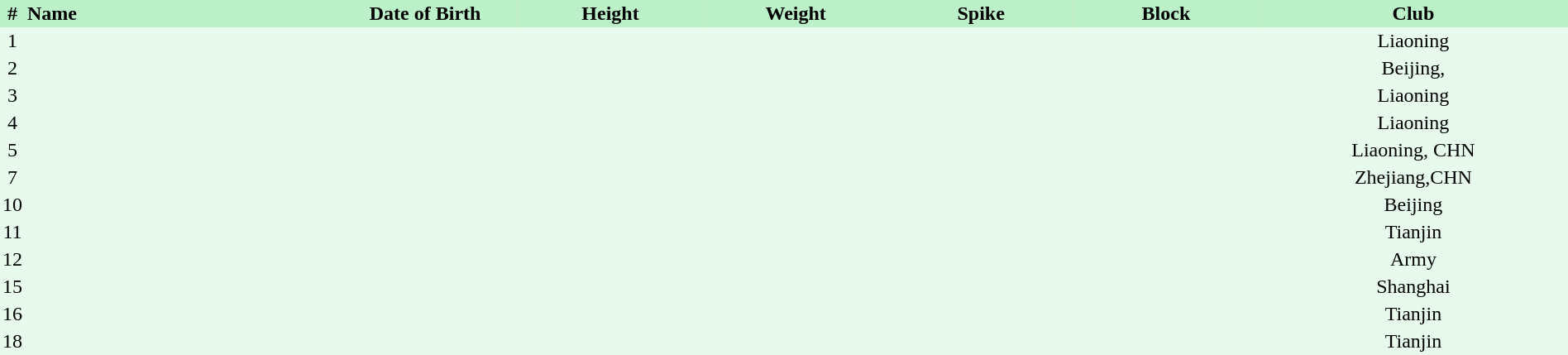<table border=0 cellpadding=2 cellspacing=0  |- bgcolor=#FFECCE style=text-align:center; font-size:90%; width=100%>
<tr bgcolor=#BBF0C9>
<th>#</th>
<th align=left width=20%>Name</th>
<th width=12%>Date of Birth</th>
<th width=12%>Height</th>
<th width=12%>Weight</th>
<th width=12%>Spike</th>
<th width=12%>Block</th>
<th width=20%>Club</th>
</tr>
<tr bgcolor=#E7FAEC>
<td>1</td>
<td align=left></td>
<td align=right></td>
<td></td>
<td></td>
<td></td>
<td></td>
<td>Liaoning</td>
</tr>
<tr bgcolor=#E7FAEC>
<td>2</td>
<td align=left></td>
<td align=right></td>
<td></td>
<td></td>
<td></td>
<td></td>
<td>Beijing,</td>
</tr>
<tr bgcolor=#E7FAEC>
<td>3</td>
<td align=left></td>
<td align=right></td>
<td></td>
<td></td>
<td></td>
<td></td>
<td>Liaoning</td>
</tr>
<tr bgcolor=#E7FAEC>
<td>4</td>
<td align=left></td>
<td align=right></td>
<td></td>
<td></td>
<td></td>
<td></td>
<td>Liaoning</td>
</tr>
<tr bgcolor=#E7FAEC>
<td>5</td>
<td align=left></td>
<td align=right></td>
<td></td>
<td></td>
<td></td>
<td></td>
<td>Liaoning, CHN</td>
</tr>
<tr bgcolor=#E7FAEC>
<td>7</td>
<td align=left></td>
<td align=right></td>
<td></td>
<td></td>
<td></td>
<td></td>
<td>Zhejiang,CHN</td>
</tr>
<tr bgcolor=#E7FAEC>
<td>10</td>
<td align=left></td>
<td align=right></td>
<td></td>
<td></td>
<td></td>
<td></td>
<td>Beijing</td>
</tr>
<tr bgcolor=#E7FAEC>
<td>11</td>
<td align=left></td>
<td align=right></td>
<td></td>
<td></td>
<td></td>
<td></td>
<td>Tianjin</td>
</tr>
<tr bgcolor=#E7FAEC>
<td>12</td>
<td align=left></td>
<td align=right></td>
<td></td>
<td></td>
<td></td>
<td></td>
<td>Army</td>
</tr>
<tr bgcolor=#E7FAEC>
<td>15</td>
<td align=left></td>
<td align=right></td>
<td></td>
<td></td>
<td></td>
<td></td>
<td>Shanghai</td>
</tr>
<tr bgcolor=#E7FAEC>
<td>16</td>
<td align=left></td>
<td align=right></td>
<td></td>
<td></td>
<td></td>
<td></td>
<td>Tianjin</td>
</tr>
<tr bgcolor=#E7FAEC>
<td>18</td>
<td align=left></td>
<td align=right></td>
<td></td>
<td></td>
<td></td>
<td></td>
<td>Tianjin</td>
</tr>
</table>
